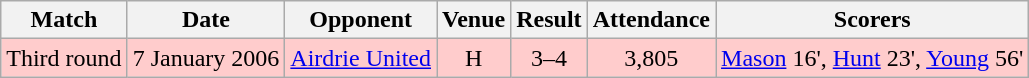<table class="wikitable" style="font-size:100%; text-align:center">
<tr>
<th>Match</th>
<th>Date</th>
<th>Opponent</th>
<th>Venue</th>
<th>Result</th>
<th>Attendance</th>
<th>Scorers</th>
</tr>
<tr style="background: #FFCCCC;">
<td>Third round</td>
<td>7 January 2006</td>
<td><a href='#'>Airdrie United</a></td>
<td>H</td>
<td>3–4</td>
<td>3,805</td>
<td><a href='#'>Mason</a> 16', <a href='#'>Hunt</a> 23', <a href='#'>Young</a> 56'</td>
</tr>
</table>
